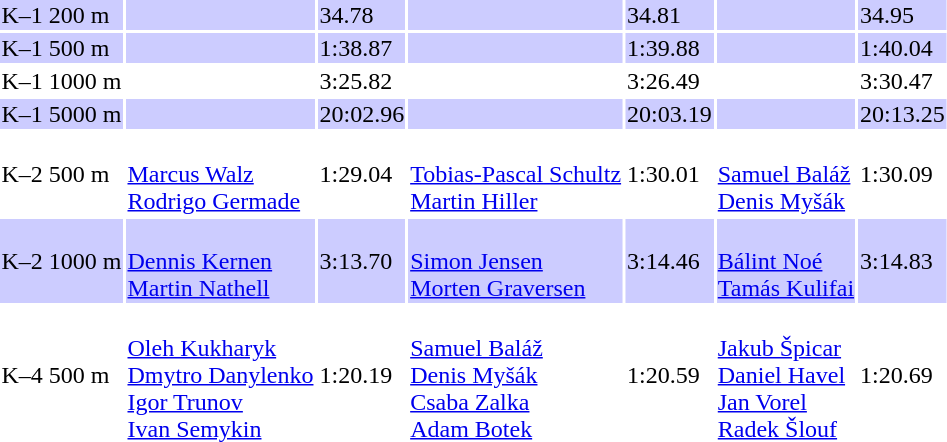<table>
<tr bgcolor=ccccff>
<td>K–1 200 m<br></td>
<td></td>
<td>34.78</td>
<td></td>
<td>34.81</td>
<td></td>
<td>34.95</td>
</tr>
<tr bgcolor=ccccff>
<td>K–1 500 m<br></td>
<td></td>
<td>1:38.87</td>
<td></td>
<td>1:39.88</td>
<td></td>
<td>1:40.04</td>
</tr>
<tr>
<td>K–1 1000 m<br></td>
<td></td>
<td>3:25.82</td>
<td></td>
<td>3:26.49</td>
<td></td>
<td>3:30.47</td>
</tr>
<tr bgcolor=ccccff>
<td>K–1 5000 m<br></td>
<td></td>
<td>20:02.96</td>
<td></td>
<td>20:03.19</td>
<td></td>
<td>20:13.25</td>
</tr>
<tr>
<td>K–2 500 m<br></td>
<td><br><a href='#'>Marcus Walz</a><br><a href='#'>Rodrigo Germade</a></td>
<td>1:29.04</td>
<td><br><a href='#'>Tobias-Pascal Schultz</a><br><a href='#'>Martin Hiller</a></td>
<td>1:30.01</td>
<td><br><a href='#'>Samuel Baláž</a><br><a href='#'>Denis Myšák</a></td>
<td>1:30.09</td>
</tr>
<tr bgcolor=ccccff>
<td>K–2 1000 m<br></td>
<td><br><a href='#'>Dennis Kernen</a><br><a href='#'>Martin Nathell</a></td>
<td>3:13.70</td>
<td><br><a href='#'>Simon Jensen</a><br><a href='#'>Morten Graversen</a></td>
<td>3:14.46</td>
<td><br><a href='#'>Bálint Noé</a><br><a href='#'>Tamás Kulifai</a></td>
<td>3:14.83</td>
</tr>
<tr>
<td>K–4 500 m<br></td>
<td><br><a href='#'>Oleh Kukharyk</a><br><a href='#'>Dmytro Danylenko</a><br><a href='#'>Igor Trunov</a><br><a href='#'>Ivan Semykin</a></td>
<td>1:20.19</td>
<td><br><a href='#'>Samuel Baláž</a><br><a href='#'>Denis Myšák</a><br><a href='#'>Csaba Zalka</a><br><a href='#'>Adam Botek</a></td>
<td>1:20.59</td>
<td><br><a href='#'>Jakub Špicar</a><br><a href='#'>Daniel Havel</a><br><a href='#'>Jan Vorel</a><br><a href='#'>Radek Šlouf</a></td>
<td>1:20.69</td>
</tr>
</table>
